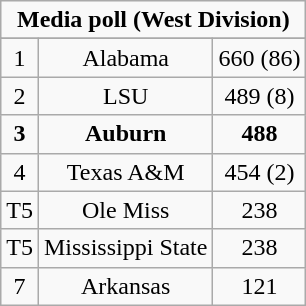<table class="wikitable" style="display: inline-table;">
<tr>
<td align="center" Colspan="3"><strong>Media poll (West Division)</strong></td>
</tr>
<tr align="center">
</tr>
<tr align="center">
<td>1</td>
<td>Alabama</td>
<td>660 (86)</td>
</tr>
<tr align="center">
<td>2</td>
<td>LSU</td>
<td>489 (8)</td>
</tr>
<tr align="center">
<td><strong>3</strong></td>
<td><strong>Auburn</strong></td>
<td><strong>488</strong></td>
</tr>
<tr align="center">
<td>4</td>
<td>Texas A&M</td>
<td>454 (2)</td>
</tr>
<tr align="center">
<td>T5</td>
<td>Ole Miss</td>
<td>238</td>
</tr>
<tr align="center">
<td>T5</td>
<td>Mississippi State</td>
<td>238</td>
</tr>
<tr align="center">
<td>7</td>
<td>Arkansas</td>
<td>121</td>
</tr>
</table>
